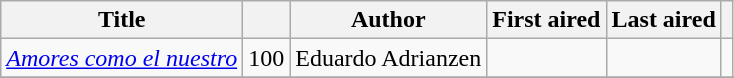<table class="wikitable sortable">
<tr>
<th>Title</th>
<th></th>
<th>Author</th>
<th>First aired</th>
<th>Last aired</th>
<th></th>
</tr>
<tr>
<td><em><a href='#'>Amores como el nuestro</a></em></td>
<td>100</td>
<td>Eduardo Adrianzen</td>
<td></td>
<td></td>
<td></td>
</tr>
<tr>
</tr>
</table>
